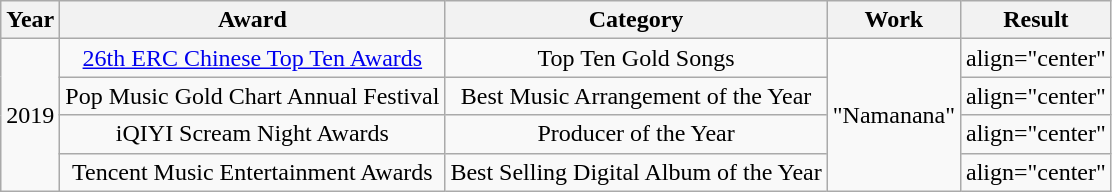<table class="wikitable">
<tr>
<th>Year</th>
<th>Award</th>
<th>Category</th>
<th>Work</th>
<th>Result</th>
</tr>
<tr>
<td align="center" rowspan="4">2019</td>
<td align="center"><a href='#'>26th ERC Chinese Top Ten Awards</a></td>
<td align="center">Top Ten Gold Songs</td>
<td align="center" rowspan="4">"Namanana"</td>
<td>align="center" </td>
</tr>
<tr>
<td align="center">Pop Music Gold Chart Annual Festival</td>
<td align="center">Best Music Arrangement of the Year</td>
<td>align="center" </td>
</tr>
<tr>
<td align="center">iQIYI Scream Night Awards</td>
<td align="center">Producer of the Year</td>
<td>align="center" </td>
</tr>
<tr>
<td align="center">Tencent Music Entertainment Awards</td>
<td align="center">Best Selling Digital Album of the Year</td>
<td>align="center" </td>
</tr>
</table>
